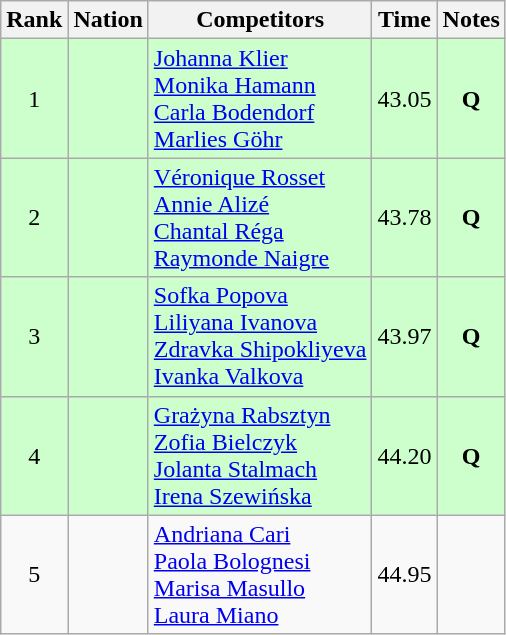<table class="wikitable sortable" style="text-align:center">
<tr>
<th>Rank</th>
<th>Nation</th>
<th>Competitors</th>
<th>Time</th>
<th>Notes</th>
</tr>
<tr bgcolor=ccffcc>
<td>1</td>
<td align=left></td>
<td align=left><a href='#'>Johanna Klier</a><br><a href='#'>Monika Hamann</a><br><a href='#'>Carla Bodendorf</a><br><a href='#'>Marlies Göhr</a></td>
<td>43.05</td>
<td><strong>Q</strong></td>
</tr>
<tr bgcolor=ccffcc>
<td>2</td>
<td align=left></td>
<td align=left><a href='#'>Véronique Rosset</a><br><a href='#'>Annie Alizé</a><br><a href='#'>Chantal Réga</a><br><a href='#'>Raymonde Naigre</a></td>
<td>43.78</td>
<td><strong>Q</strong></td>
</tr>
<tr bgcolor=ccffcc>
<td>3</td>
<td align=left></td>
<td align=left><a href='#'>Sofka Popova</a><br><a href='#'>Liliyana Ivanova</a><br><a href='#'>Zdravka Shipokliyeva</a><br><a href='#'>Ivanka Valkova</a></td>
<td>43.97</td>
<td><strong>Q</strong></td>
</tr>
<tr bgcolor=ccffcc>
<td>4</td>
<td align=left></td>
<td align=left><a href='#'>Grażyna Rabsztyn</a><br><a href='#'>Zofia Bielczyk</a><br><a href='#'>Jolanta Stalmach</a><br><a href='#'>Irena Szewińska</a></td>
<td>44.20</td>
<td><strong>Q</strong></td>
</tr>
<tr>
<td>5</td>
<td align=left></td>
<td align=left><a href='#'>Andriana Cari</a><br><a href='#'>Paola Bolognesi</a><br><a href='#'>Marisa Masullo</a><br><a href='#'>Laura Miano</a></td>
<td>44.95</td>
<td></td>
</tr>
</table>
